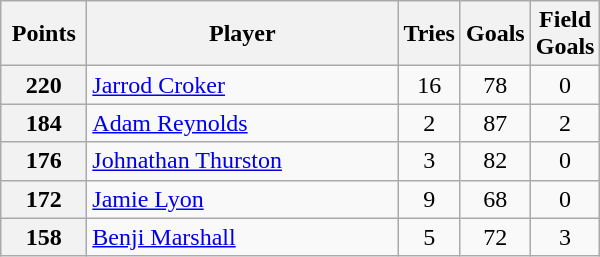<table class="wikitable" style="text-align:left;">
<tr>
<th width=50>Points</th>
<th width=200>Player</th>
<th width=30>Tries</th>
<th width=30>Goals</th>
<th width=30>Field Goals</th>
</tr>
<tr>
<th>220</th>
<td> <a href='#'>Jarrod Croker</a></td>
<td align=center>16</td>
<td align=center>78</td>
<td align=center>0</td>
</tr>
<tr>
<th>184</th>
<td> <a href='#'>Adam Reynolds</a></td>
<td align=center>2</td>
<td align=center>87</td>
<td align=center>2</td>
</tr>
<tr>
<th>176</th>
<td> <a href='#'>Johnathan Thurston</a></td>
<td align=center>3</td>
<td align=center>82</td>
<td align=center>0</td>
</tr>
<tr>
<th>172</th>
<td> <a href='#'>Jamie Lyon</a></td>
<td align=center>9</td>
<td align=center>68</td>
<td align=center>0</td>
</tr>
<tr>
<th>158</th>
<td> <a href='#'>Benji Marshall</a></td>
<td align=center>5</td>
<td align=center>72</td>
<td align=center>3</td>
</tr>
</table>
